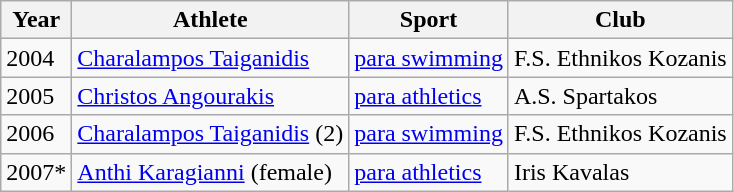<table class="wikitable">
<tr>
<th>Year</th>
<th>Athlete</th>
<th>Sport</th>
<th>Club</th>
</tr>
<tr>
<td>2004</td>
<td><a href='#'>Charalampos Taiganidis</a></td>
<td><a href='#'>para swimming</a></td>
<td>F.S. Ethnikos Kozanis</td>
</tr>
<tr>
<td>2005</td>
<td><a href='#'>Christos Angourakis</a></td>
<td><a href='#'>para athletics</a></td>
<td>A.S. Spartakos</td>
</tr>
<tr>
<td>2006</td>
<td><a href='#'>Charalampos Taiganidis</a> (2)</td>
<td><a href='#'>para swimming</a></td>
<td>F.S. Ethnikos Kozanis</td>
</tr>
<tr>
<td>2007*</td>
<td><a href='#'>Anthi Karagianni</a> (female)</td>
<td><a href='#'>para athletics</a></td>
<td>Iris Kavalas</td>
</tr>
</table>
